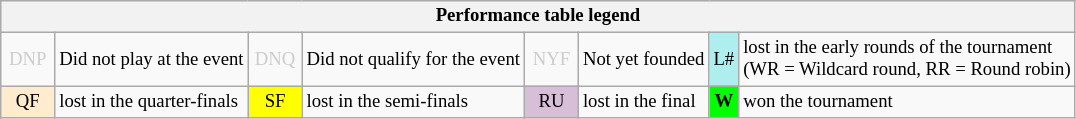<table class="wikitable" style="font-size:78%;">
<tr style="background:#efefef;">
<th colspan="8">Performance table legend</th>
</tr>
<tr>
<td style="color:#ccc; text-align:center; width:30px;">DNP</td>
<td>Did not play at the event</td>
<td style="color:#ccc; text-align:center; width:30px;">DNQ</td>
<td>Did not qualify for the event</td>
<td style="color:#ccc; text-align:center; width:30px;">NYF</td>
<td>Not yet founded</td>
<td style="text-align:center; background:#afeeee;">L#</td>
<td>lost in the early rounds of the tournament<br>(WR = Wildcard round, RR = Round robin)</td>
</tr>
<tr>
<td style="text-align:center; background:#ffebcd;">QF</td>
<td>lost in the quarter-finals</td>
<td style="text-align:center; background:yellow;">SF</td>
<td>lost in the semi-finals</td>
<td style="text-align:center; background:thistle;">RU</td>
<td>lost in the final</td>
<td style="text-align:center; background:#0f0;"><strong>W</strong></td>
<td>won the tournament</td>
</tr>
</table>
